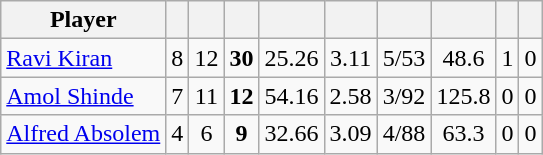<table class="wikitable sortable" style="text-align: center;">
<tr>
<th class="unsortable">Player</th>
<th></th>
<th></th>
<th></th>
<th></th>
<th></th>
<th></th>
<th></th>
<th></th>
<th></th>
</tr>
<tr>
<td style="text-align:left"><a href='#'>Ravi Kiran</a></td>
<td style="text-align:left">8</td>
<td>12</td>
<td><strong>30</strong></td>
<td>25.26</td>
<td>3.11</td>
<td>5/53</td>
<td>48.6</td>
<td>1</td>
<td>0</td>
</tr>
<tr>
<td style="text-align:left"><a href='#'>Amol Shinde</a></td>
<td style="text-align:left">7</td>
<td>11</td>
<td><strong>12</strong></td>
<td>54.16</td>
<td>2.58</td>
<td>3/92</td>
<td>125.8</td>
<td>0</td>
<td>0</td>
</tr>
<tr>
<td style="text-align:left"><a href='#'>Alfred Absolem</a></td>
<td style="text-align:left">4</td>
<td>6</td>
<td><strong>9</strong></td>
<td>32.66</td>
<td>3.09</td>
<td>4/88</td>
<td>63.3</td>
<td>0</td>
<td>0</td>
</tr>
</table>
